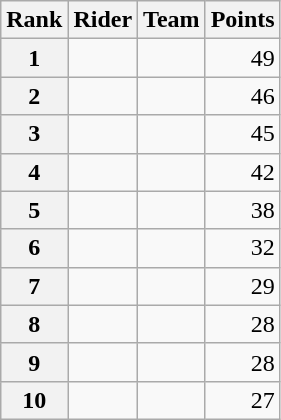<table class="wikitable" margin-bottom:0;">
<tr>
<th scope="col">Rank</th>
<th scope="col">Rider</th>
<th scope="col">Team</th>
<th scope="col">Points</th>
</tr>
<tr>
<th scope="row">1</th>
<td> </td>
<td></td>
<td align="right">49</td>
</tr>
<tr>
<th scope="row">2</th>
<td></td>
<td></td>
<td align="right">46</td>
</tr>
<tr>
<th scope="row">3</th>
<td></td>
<td></td>
<td align="right">45</td>
</tr>
<tr>
<th scope="row">4</th>
<td></td>
<td></td>
<td align="right">42</td>
</tr>
<tr>
<th scope="row">5</th>
<td></td>
<td></td>
<td align="right">38</td>
</tr>
<tr>
<th scope="row">6</th>
<td></td>
<td></td>
<td align="right">32</td>
</tr>
<tr>
<th scope="row">7</th>
<td></td>
<td></td>
<td align="right">29</td>
</tr>
<tr>
<th scope="row">8</th>
<td></td>
<td></td>
<td align="right">28</td>
</tr>
<tr>
<th scope="row">9</th>
<td></td>
<td></td>
<td align="right">28</td>
</tr>
<tr>
<th scope="row">10</th>
<td></td>
<td></td>
<td align="right">27</td>
</tr>
</table>
